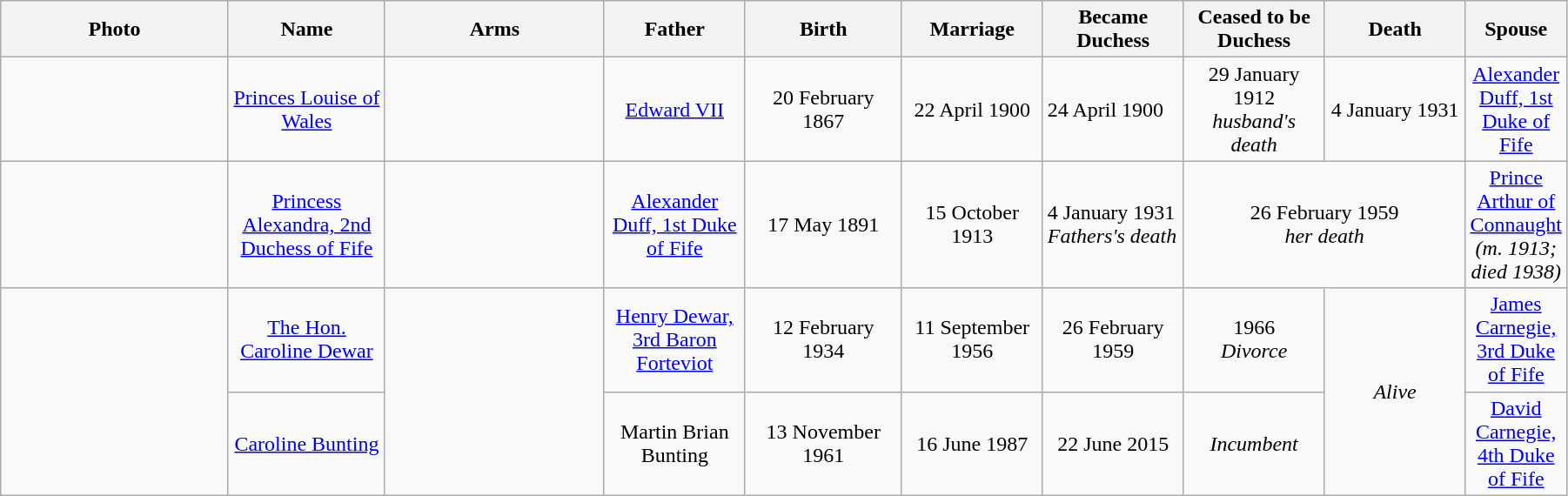<table class="wikitable" width="95%">
<tr>
<th>Photo</th>
<th width="10%">Name</th>
<th>Arms</th>
<th width="9%">Father</th>
<th width="10%">Birth</th>
<th width="9%">Marriage</th>
<th width="9%">Became Duchess</th>
<th width="9%">Ceased to be Duchess</th>
<th width="9%">Death</th>
<th width="6%">Spouse</th>
</tr>
<tr>
<td></td>
<td align="center"><a href='#'>Princes Louise of Wales</a></td>
<td></td>
<td align="center"><a href='#'>Edward VII</a></td>
<td align="center">20 February 1867</td>
<td align="center">22 April 1900</td>
<td>24 April 1900</td>
<td align="center">29 January 1912<br><em>husband's death</em></td>
<td align="center">4 January 1931</td>
<td align="center"><a href='#'>Alexander Duff, 1st Duke of Fife</a></td>
</tr>
<tr>
<td></td>
<td align="center"><a href='#'>Princess Alexandra, 2nd Duchess of Fife</a></td>
<td></td>
<td align="center"><a href='#'>Alexander Duff, 1st Duke of Fife</a></td>
<td align="center">17 May 1891</td>
<td align="center">15 October 1913</td>
<td>4 January 1931<br><em>Fathers's death</em></td>
<td colspan="2" align="center">26 February 1959<br><em>her death</em></td>
<td align="center"><a href='#'>Prince Arthur of Connaught</a><br><em>(<abbr>m.</abbr> 1913; died 1938)</em></td>
</tr>
<tr>
<td rowspan="2"></td>
<td align="center"><a href='#'>The Hon. Caroline Dewar</a></td>
<td rowspan="2"></td>
<td align="center"><a href='#'>Henry Dewar, 3rd Baron Forteviot</a></td>
<td align="center">12 February 1934</td>
<td align="center">11 September 1956</td>
<td align="center">26 February 1959</td>
<td align="center">1966<br><em>Divorce</em></td>
<td rowspan="2"align="center"><em>Alive</em></td>
<td align="center"><a href='#'>James Carnegie, 3rd Duke of Fife</a></td>
</tr>
<tr>
<td align="center"><a href='#'>Caroline Bunting</a></td>
<td align="center">Martin Brian Bunting</td>
<td align="center">13 November 1961</td>
<td align="center">16 June 1987</td>
<td align="center">22 June 2015</td>
<td align="center"><em>Incumbent</em></td>
<td align="center"><a href='#'>David Carnegie, 4th Duke of Fife</a></td>
</tr>
</table>
